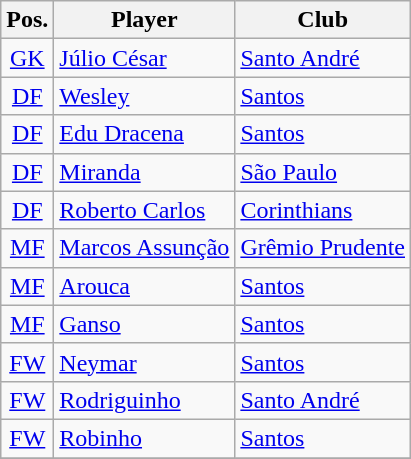<table class="wikitable">
<tr>
<th>Pos.</th>
<th>Player</th>
<th>Club</th>
</tr>
<tr>
<td style="text-align:center;" rowspan=><a href='#'>GK</a></td>
<td> <a href='#'>Júlio César</a></td>
<td><a href='#'>Santo André</a></td>
</tr>
<tr>
<td style="text-align:center;" rowspan=><a href='#'>DF</a></td>
<td> <a href='#'>Wesley</a></td>
<td><a href='#'>Santos</a></td>
</tr>
<tr>
<td style="text-align:center;" rowspan=><a href='#'>DF</a></td>
<td> <a href='#'>Edu Dracena</a></td>
<td><a href='#'>Santos</a></td>
</tr>
<tr>
<td style="text-align:center;" rowspan=><a href='#'>DF</a></td>
<td> <a href='#'>Miranda</a></td>
<td><a href='#'>São Paulo</a></td>
</tr>
<tr>
<td style="text-align:center;" rowspan=><a href='#'>DF</a></td>
<td> <a href='#'>Roberto Carlos</a></td>
<td><a href='#'>Corinthians</a></td>
</tr>
<tr>
<td style="text-align:center;" rowspan=><a href='#'>MF</a></td>
<td> <a href='#'>Marcos Assunção</a></td>
<td><a href='#'>Grêmio Prudente</a></td>
</tr>
<tr>
<td style="text-align:center;" rowspan=><a href='#'>MF</a></td>
<td> <a href='#'>Arouca</a></td>
<td><a href='#'>Santos</a></td>
</tr>
<tr>
<td style="text-align:center;" rowspan=><a href='#'>MF</a></td>
<td> <a href='#'>Ganso</a></td>
<td><a href='#'>Santos</a></td>
</tr>
<tr>
<td style="text-align:center;" rowspan=><a href='#'>FW</a></td>
<td> <a href='#'>Neymar</a></td>
<td><a href='#'>Santos</a></td>
</tr>
<tr>
<td style="text-align:center;" rowspan=><a href='#'>FW</a></td>
<td> <a href='#'>Rodriguinho</a></td>
<td><a href='#'>Santo André</a></td>
</tr>
<tr>
<td style="text-align:center;" rowspan=><a href='#'>FW</a></td>
<td> <a href='#'>Robinho</a></td>
<td><a href='#'>Santos</a></td>
</tr>
<tr>
</tr>
</table>
